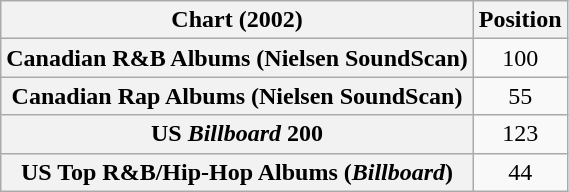<table class="wikitable plainrowheaders sortable">
<tr>
<th>Chart (2002)</th>
<th>Position</th>
</tr>
<tr>
<th scope="row">Canadian R&B Albums (Nielsen SoundScan)</th>
<td style="text-align:center;">100</td>
</tr>
<tr>
<th scope="row">Canadian Rap Albums (Nielsen SoundScan)</th>
<td style="text-align:center;">55</td>
</tr>
<tr>
<th scope="row">US <em>Billboard</em> 200</th>
<td style="text-align:center;">123</td>
</tr>
<tr>
<th scope="row">US Top R&B/Hip-Hop Albums (<em>Billboard</em>)</th>
<td style="text-align:center;">44</td>
</tr>
</table>
